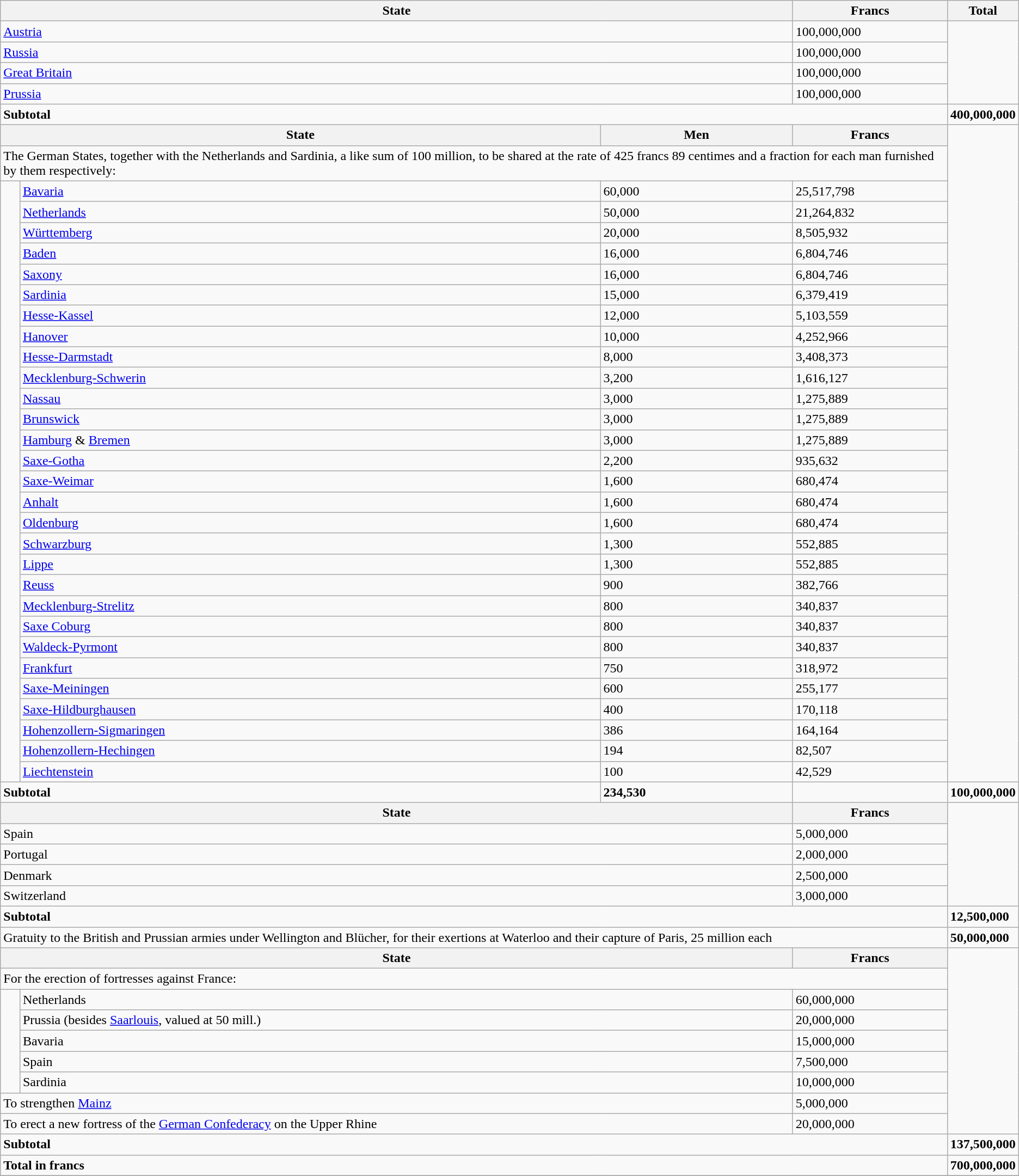<table class="wikitable">
<tr align="center">
<th colspan="3">State</th>
<th>Francs</th>
<th>Total</th>
</tr>
<tr>
<td colspan="3"><a href='#'>Austria</a></td>
<td>100,000,000</td>
</tr>
<tr>
<td colspan="3"><a href='#'>Russia</a></td>
<td>100,000,000</td>
</tr>
<tr>
<td colspan="3"><a href='#'>Great Britain</a></td>
<td>100,000,000</td>
</tr>
<tr>
<td colspan="3"><a href='#'>Prussia</a></td>
<td>100,000,000</td>
</tr>
<tr>
<td colspan="4"><strong>Subtotal</strong></td>
<td><strong>400,000,000</strong></td>
</tr>
<tr>
<th colspan="2">State</th>
<th>Men</th>
<th>Francs</th>
</tr>
<tr>
<td colspan="4">The German States, together with the Netherlands and Sardinia, a like sum of 100 million, to be shared at the rate of 425 francs 89 centimes and a fraction for each man furnished by them respectively:</td>
</tr>
<tr>
<td rowspan="29"></td>
<td><a href='#'>Bavaria</a></td>
<td>60,000</td>
<td>25,517,798</td>
</tr>
<tr>
<td><a href='#'>Netherlands</a></td>
<td>50,000</td>
<td>21,264,832</td>
</tr>
<tr>
<td><a href='#'>Württemberg</a></td>
<td>20,000</td>
<td>8,505,932</td>
</tr>
<tr>
<td><a href='#'>Baden</a></td>
<td>16,000</td>
<td>6,804,746</td>
</tr>
<tr>
<td><a href='#'>Saxony</a></td>
<td>16,000</td>
<td>6,804,746</td>
</tr>
<tr>
<td><a href='#'>Sardinia</a></td>
<td>15,000</td>
<td>6,379,419</td>
</tr>
<tr>
<td><a href='#'>Hesse-Kassel</a></td>
<td>12,000</td>
<td>5,103,559</td>
</tr>
<tr>
<td><a href='#'>Hanover</a></td>
<td>10,000</td>
<td>4,252,966</td>
</tr>
<tr>
<td><a href='#'>Hesse-Darmstadt</a></td>
<td>8,000</td>
<td>3,408,373</td>
</tr>
<tr>
<td><a href='#'>Mecklenburg-Schwerin</a></td>
<td>3,200</td>
<td>1,616,127</td>
</tr>
<tr>
<td><a href='#'>Nassau</a></td>
<td>3,000</td>
<td>1,275,889</td>
</tr>
<tr>
<td><a href='#'>Brunswick</a></td>
<td>3,000</td>
<td>1,275,889</td>
</tr>
<tr>
<td><a href='#'>Hamburg</a> & <a href='#'>Bremen</a></td>
<td>3,000</td>
<td>1,275,889</td>
</tr>
<tr>
<td><a href='#'>Saxe-Gotha</a></td>
<td>2,200</td>
<td>935,632</td>
</tr>
<tr>
<td><a href='#'>Saxe-Weimar</a></td>
<td>1,600</td>
<td>680,474</td>
</tr>
<tr>
<td><a href='#'>Anhalt</a></td>
<td>1,600</td>
<td>680,474</td>
</tr>
<tr>
<td><a href='#'>Oldenburg</a></td>
<td>1,600</td>
<td>680,474</td>
</tr>
<tr>
<td><a href='#'>Schwarzburg</a></td>
<td>1,300</td>
<td>552,885</td>
</tr>
<tr>
<td><a href='#'>Lippe</a></td>
<td>1,300</td>
<td>552,885</td>
</tr>
<tr>
<td><a href='#'>Reuss</a></td>
<td>900</td>
<td>382,766</td>
</tr>
<tr>
<td><a href='#'>Mecklenburg-Strelitz</a></td>
<td>800</td>
<td>340,837</td>
</tr>
<tr>
<td><a href='#'>Saxe Coburg</a></td>
<td>800</td>
<td>340,837</td>
</tr>
<tr>
<td><a href='#'>Waldeck-Pyrmont</a></td>
<td>800</td>
<td>340,837</td>
</tr>
<tr>
<td><a href='#'>Frankfurt</a></td>
<td>750</td>
<td>318,972</td>
</tr>
<tr>
<td><a href='#'>Saxe-Meiningen</a></td>
<td>600</td>
<td>255,177</td>
</tr>
<tr>
<td><a href='#'>Saxe-Hildburghausen</a></td>
<td>400</td>
<td>170,118</td>
</tr>
<tr>
<td><a href='#'>Hohenzollern-Sigmaringen</a></td>
<td>386</td>
<td>164,164</td>
</tr>
<tr>
<td><a href='#'>Hohenzollern-Hechingen</a></td>
<td>194</td>
<td>82,507</td>
</tr>
<tr>
<td><a href='#'>Liechtenstein</a></td>
<td>100</td>
<td>42,529</td>
</tr>
<tr>
<td colspan="2"><strong>Subtotal</strong></td>
<td><strong>234,530</strong></td>
<td></td>
<td><strong>100,000,000</strong></td>
</tr>
<tr>
<th colspan="3">State</th>
<th>Francs</th>
</tr>
<tr>
<td colspan="3">Spain</td>
<td>5,000,000</td>
</tr>
<tr>
<td colspan="3">Portugal</td>
<td>2,000,000</td>
</tr>
<tr>
<td colspan="3">Denmark</td>
<td>2,500,000</td>
</tr>
<tr>
<td colspan="3">Switzerland</td>
<td>3,000,000</td>
</tr>
<tr>
<td colspan="4"><strong>Subtotal</strong></td>
<td><strong>12,500,000</strong></td>
</tr>
<tr>
<td colspan="4">Gratuity to the British and Prussian armies under Wellington and Blücher, for their exertions at Waterloo and their capture of Paris, 25 million each</td>
<td><strong>50,000,000</strong></td>
</tr>
<tr>
<th colspan="3">State</th>
<th>Francs</th>
</tr>
<tr>
<td colspan="4">For the erection of fortresses against France:</td>
</tr>
<tr>
<td rowspan=5></td>
<td colspan="2">Netherlands</td>
<td>60,000,000</td>
</tr>
<tr>
<td colspan="2">Prussia (besides <a href='#'>Saarlouis</a>, valued at 50 mill.)</td>
<td>20,000,000</td>
</tr>
<tr>
<td colspan="2">Bavaria</td>
<td>15,000,000</td>
</tr>
<tr>
<td colspan="2">Spain</td>
<td>7,500,000</td>
</tr>
<tr>
<td colspan="2">Sardinia</td>
<td>10,000,000</td>
</tr>
<tr>
<td colspan="3">To strengthen <a href='#'>Mainz</a></td>
<td>5,000,000</td>
</tr>
<tr>
<td colspan="3">To erect a new fortress of the <a href='#'>German Confederacy</a> on the Upper Rhine</td>
<td>20,000,000</td>
</tr>
<tr>
<td colspan="4"><strong>Subtotal</strong></td>
<td><strong>137,500,000</strong></td>
</tr>
<tr>
<td colspan="4"><strong>Total in francs</strong></td>
<td><strong>700,000,000</strong></td>
</tr>
<tr>
</tr>
</table>
